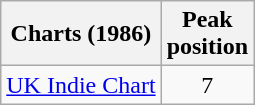<table class="wikitable sortable">
<tr>
<th scope="col">Charts (1986)</th>
<th scope="col">Peak<br>position</th>
</tr>
<tr>
<td><a href='#'>UK Indie Chart</a></td>
<td style="text-align: center; ">7</td>
</tr>
</table>
